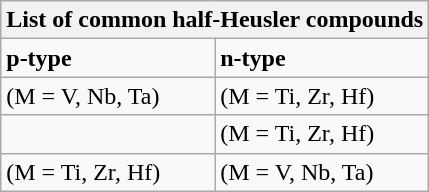<table class="wikitable">
<tr>
<th colspan="2">List of common half-Heusler compounds</th>
</tr>
<tr>
<td><strong>p-type</strong></td>
<td><strong>n-type</strong></td>
</tr>
<tr>
<td> (M = V, Nb, Ta)</td>
<td> (M = Ti, Zr, Hf)</td>
</tr>
<tr>
<td></td>
<td> (M = Ti, Zr, Hf)</td>
</tr>
<tr>
<td> (M = Ti, Zr, Hf)</td>
<td> (M = V, Nb, Ta)</td>
</tr>
</table>
